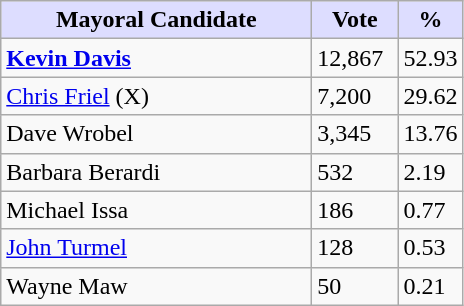<table class="wikitable">
<tr>
<th style="background:#ddf; width:200px;">Mayoral Candidate</th>
<th style="background:#ddf; width:50px;">Vote</th>
<th style="background:#ddf; width:30px;">%</th>
</tr>
<tr>
<td><strong><a href='#'>Kevin Davis</a></strong></td>
<td>12,867</td>
<td>52.93</td>
</tr>
<tr>
<td><a href='#'>Chris Friel</a> (X)</td>
<td>7,200</td>
<td>29.62</td>
</tr>
<tr>
<td>Dave Wrobel</td>
<td>3,345</td>
<td>13.76</td>
</tr>
<tr>
<td>Barbara Berardi</td>
<td>532</td>
<td>2.19</td>
</tr>
<tr>
<td>Michael Issa</td>
<td>186</td>
<td>0.77</td>
</tr>
<tr>
<td><a href='#'>John Turmel</a></td>
<td>128</td>
<td>0.53</td>
</tr>
<tr>
<td>Wayne Maw</td>
<td>50</td>
<td>0.21</td>
</tr>
</table>
